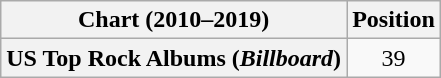<table class="wikitable plainrowheaders" style="text-align:center">
<tr>
<th scope="col">Chart (2010–2019)</th>
<th scope="col">Position</th>
</tr>
<tr>
<th scope="row">US Top Rock Albums (<em>Billboard</em>)</th>
<td>39</td>
</tr>
</table>
